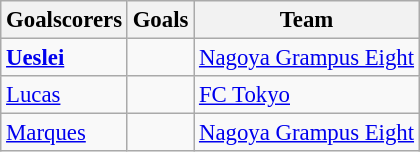<table class="wikitable sortable" style="font-size: 95%;">
<tr>
<th>Goalscorers</th>
<th>Goals</th>
<th>Team</th>
</tr>
<tr>
<td> <strong><a href='#'>Ueslei</a></strong></td>
<td></td>
<td><a href='#'>Nagoya Grampus Eight</a></td>
</tr>
<tr>
<td> <a href='#'>Lucas</a></td>
<td></td>
<td><a href='#'>FC Tokyo</a></td>
</tr>
<tr>
<td> <a href='#'>Marques</a></td>
<td></td>
<td><a href='#'>Nagoya Grampus Eight</a></td>
</tr>
</table>
